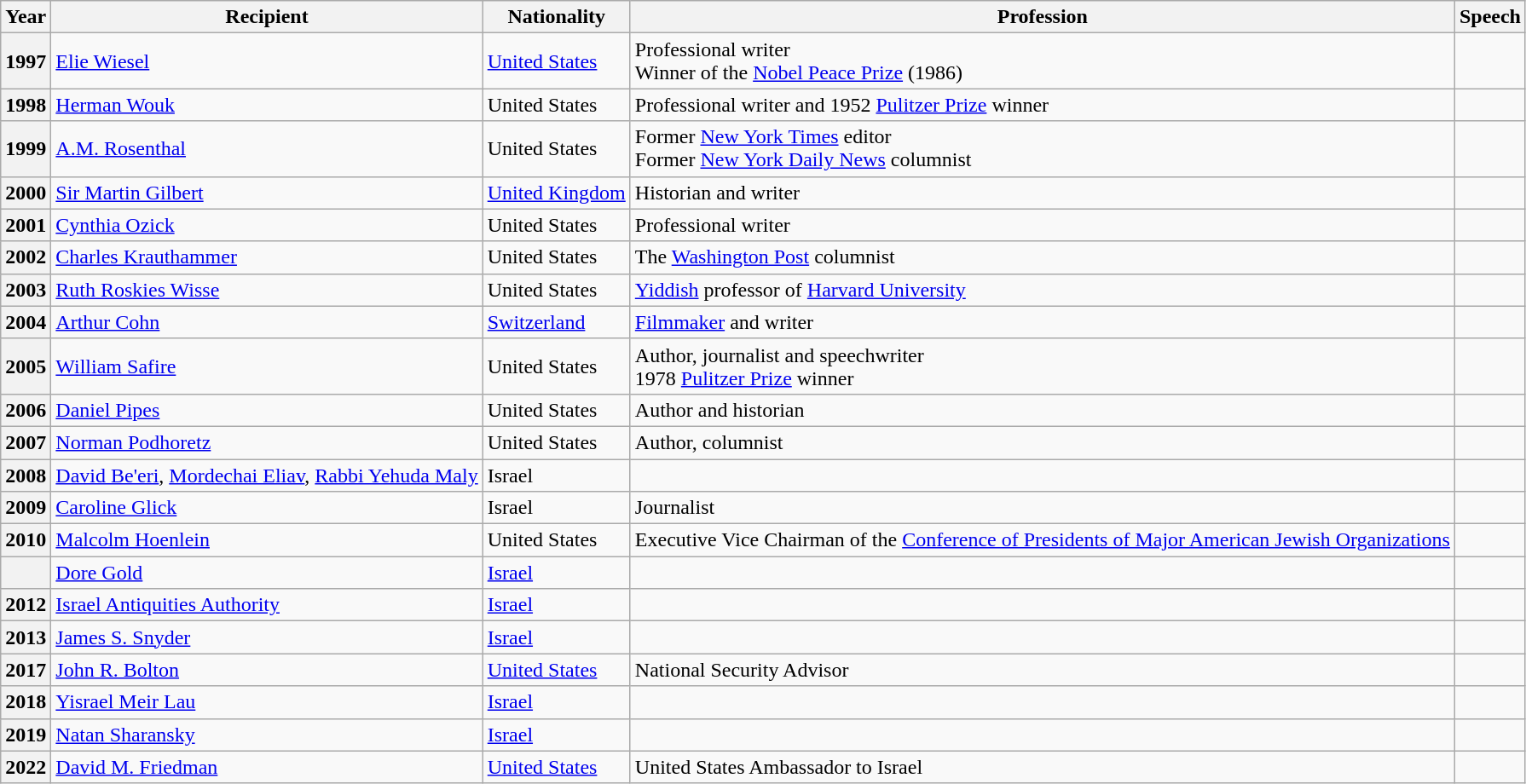<table class="wikitable">
<tr>
<th>Year</th>
<th>Recipient</th>
<th>Nationality</th>
<th>Profession</th>
<th>Speech</th>
</tr>
<tr>
<th>1997</th>
<td><a href='#'>Elie Wiesel</a></td>
<td><a href='#'>United States</a></td>
<td>Professional writer<br>Winner of the <a href='#'>Nobel Peace Prize</a> (1986)</td>
<td></td>
</tr>
<tr>
<th>1998</th>
<td><a href='#'>Herman Wouk</a></td>
<td>United States</td>
<td>Professional writer and 1952 <a href='#'>Pulitzer Prize</a> winner</td>
<td></td>
</tr>
<tr>
<th>1999</th>
<td><a href='#'>A.M. Rosenthal</a></td>
<td>United States</td>
<td>Former <a href='#'>New York Times</a> editor<br>Former <a href='#'>New York Daily News</a> columnist</td>
<td></td>
</tr>
<tr>
<th>2000</th>
<td><a href='#'>Sir Martin Gilbert</a></td>
<td><a href='#'>United Kingdom</a></td>
<td>Historian and writer</td>
<td></td>
</tr>
<tr>
<th>2001</th>
<td><a href='#'>Cynthia Ozick</a></td>
<td>United States</td>
<td>Professional writer</td>
<td></td>
</tr>
<tr>
<th>2002</th>
<td><a href='#'>Charles Krauthammer</a></td>
<td>United States</td>
<td>The <a href='#'>Washington Post</a> columnist</td>
<td></td>
</tr>
<tr>
<th>2003</th>
<td><a href='#'>Ruth Roskies Wisse</a></td>
<td>United States</td>
<td><a href='#'>Yiddish</a> professor of <a href='#'>Harvard University</a></td>
<td></td>
</tr>
<tr>
<th>2004</th>
<td><a href='#'>Arthur Cohn</a></td>
<td><a href='#'>Switzerland</a></td>
<td><a href='#'>Filmmaker</a> and writer</td>
<td></td>
</tr>
<tr>
<th>2005</th>
<td><a href='#'>William Safire</a></td>
<td>United States</td>
<td>Author, journalist and speechwriter<br>1978 <a href='#'>Pulitzer Prize</a> winner</td>
<td></td>
</tr>
<tr>
<th>2006</th>
<td><a href='#'>Daniel Pipes</a></td>
<td>United States</td>
<td>Author and historian</td>
<td></td>
</tr>
<tr>
<th>2007</th>
<td><a href='#'>Norman Podhoretz</a></td>
<td>United States</td>
<td>Author, columnist</td>
<td></td>
</tr>
<tr>
<th>2008</th>
<td><a href='#'>David Be'eri</a>, <a href='#'>Mordechai Eliav</a>, <a href='#'>Rabbi Yehuda Maly</a></td>
<td>Israel</td>
<td></td>
<td></td>
</tr>
<tr>
<th>2009</th>
<td><a href='#'>Caroline Glick</a></td>
<td>Israel</td>
<td>Journalist</td>
<td></td>
</tr>
<tr>
<th>2010</th>
<td><a href='#'>Malcolm Hoenlein</a></td>
<td>United States</td>
<td>Executive Vice Chairman of the <a href='#'>Conference of Presidents of Major American Jewish Organizations</a></td>
<td></td>
</tr>
<tr>
<th></th>
<td><a href='#'>Dore Gold</a></td>
<td><a href='#'>Israel</a></td>
<td></td>
<td></td>
</tr>
<tr>
<th>2012</th>
<td><a href='#'>Israel Antiquities Authority</a></td>
<td><a href='#'>Israel</a></td>
<td></td>
<td></td>
</tr>
<tr>
<th>2013</th>
<td><a href='#'>James S. Snyder</a></td>
<td><a href='#'>Israel</a></td>
<td></td>
<td></td>
</tr>
<tr>
<th>2017</th>
<td><a href='#'>John R. Bolton</a></td>
<td><a href='#'>United States</a></td>
<td>National Security Advisor</td>
<td></td>
</tr>
<tr>
<th>2018</th>
<td><a href='#'>Yisrael Meir Lau</a></td>
<td><a href='#'>Israel</a></td>
<td></td>
<td></td>
</tr>
<tr>
<th>2019</th>
<td><a href='#'>Natan Sharansky</a></td>
<td><a href='#'>Israel</a></td>
<td></td>
<td></td>
</tr>
<tr>
<th>2022</th>
<td><a href='#'>David M. Friedman</a></td>
<td><a href='#'>United States</a></td>
<td>United States Ambassador to Israel</td>
<td></td>
</tr>
</table>
